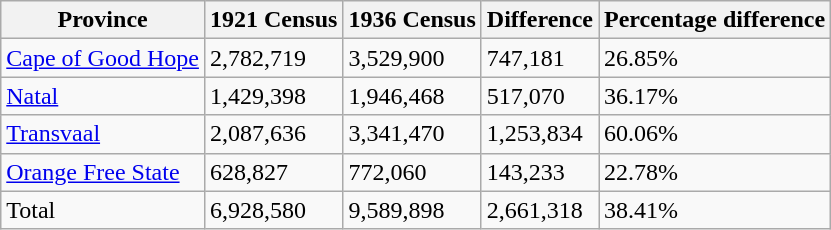<table class="wikitable">
<tr>
<th>Province</th>
<th>1921 Census</th>
<th>1936 Census</th>
<th>Difference</th>
<th>Percentage difference</th>
</tr>
<tr>
<td><a href='#'>Cape of Good Hope</a></td>
<td>2,782,719</td>
<td>3,529,900</td>
<td>747,181</td>
<td>26.85%</td>
</tr>
<tr>
<td><a href='#'>Natal</a></td>
<td>1,429,398</td>
<td>1,946,468</td>
<td>517,070</td>
<td>36.17%</td>
</tr>
<tr>
<td><a href='#'>Transvaal</a></td>
<td>2,087,636</td>
<td>3,341,470</td>
<td>1,253,834</td>
<td>60.06%</td>
</tr>
<tr>
<td><a href='#'>Orange Free State</a></td>
<td>628,827</td>
<td>772,060</td>
<td>143,233</td>
<td>22.78%</td>
</tr>
<tr>
<td>Total</td>
<td>6,928,580</td>
<td>9,589,898</td>
<td>2,661,318</td>
<td>38.41%</td>
</tr>
</table>
